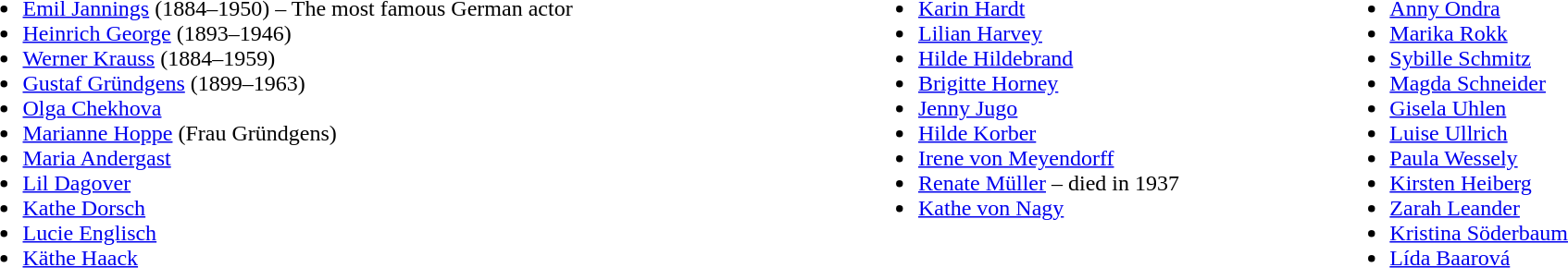<table width="98%">
<tr>
<td valign="top"><br><ul><li><a href='#'>Emil Jannings</a> (1884–1950) – The most famous German actor</li><li><a href='#'>Heinrich George</a> (1893–1946)</li><li><a href='#'>Werner Krauss</a> (1884–1959)</li><li><a href='#'>Gustaf Gründgens</a> (1899–1963)</li><li><a href='#'>Olga Chekhova</a></li><li><a href='#'>Marianne Hoppe</a> (Frau Gründgens)</li><li><a href='#'>Maria Andergast</a></li><li><a href='#'>Lil Dagover</a></li><li><a href='#'>Kathe Dorsch</a></li><li><a href='#'>Lucie Englisch</a></li><li><a href='#'>Käthe Haack</a></li></ul></td>
<td valign="top"><br><ul><li><a href='#'>Karin Hardt</a></li><li><a href='#'>Lilian Harvey</a></li><li><a href='#'>Hilde Hildebrand</a></li><li><a href='#'>Brigitte Horney</a></li><li><a href='#'>Jenny Jugo</a></li><li><a href='#'>Hilde Korber</a></li><li><a href='#'>Irene von Meyendorff</a></li><li><a href='#'>Renate Müller</a> – died in 1937</li><li><a href='#'>Kathe von Nagy</a></li></ul></td>
<td valign="top"><br><ul><li><a href='#'>Anny Ondra</a></li><li><a href='#'>Marika Rokk</a></li><li><a href='#'>Sybille Schmitz</a></li><li><a href='#'>Magda Schneider</a></li><li><a href='#'>Gisela Uhlen</a></li><li><a href='#'>Luise Ullrich</a></li><li><a href='#'>Paula Wessely</a></li><li><a href='#'>Kirsten Heiberg</a></li><li><a href='#'>Zarah Leander</a></li><li><a href='#'>Kristina Söderbaum</a></li><li><a href='#'>Lída Baarová</a></li></ul></td>
</tr>
</table>
